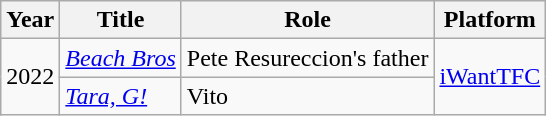<table class="wikitable sortable">
<tr>
<th>Year</th>
<th>Title</th>
<th>Role</th>
<th>Platform</th>
</tr>
<tr>
<td rowspan="2">2022</td>
<td><em><a href='#'>Beach Bros</a></em></td>
<td>Pete Resureccion's father</td>
<td rowspan="2"><a href='#'>iWantTFC</a></td>
</tr>
<tr>
<td><em><a href='#'>Tara, G!</a></em></td>
<td>Vito</td>
</tr>
</table>
